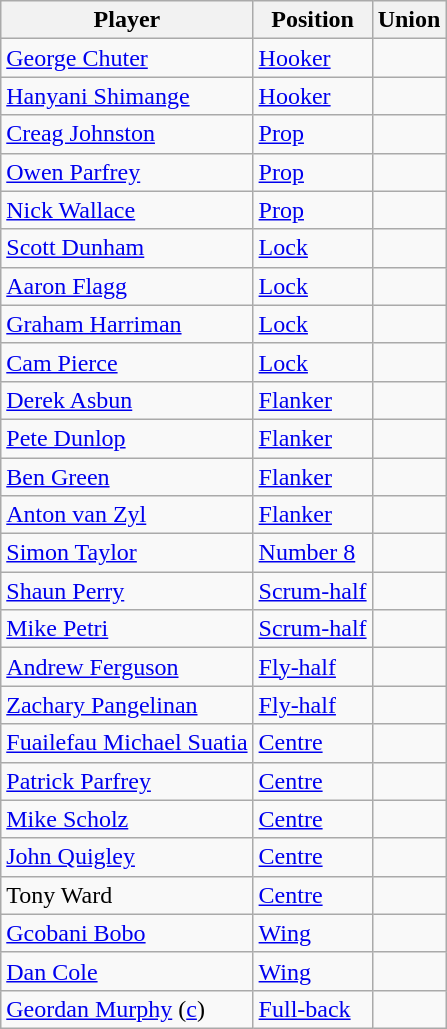<table class="wikitable">
<tr>
<th>Player</th>
<th>Position</th>
<th>Union</th>
</tr>
<tr>
<td><a href='#'>George Chuter</a></td>
<td><a href='#'>Hooker</a></td>
<td></td>
</tr>
<tr>
<td><a href='#'>Hanyani Shimange</a></td>
<td><a href='#'>Hooker</a></td>
<td></td>
</tr>
<tr>
<td><a href='#'>Creag Johnston</a></td>
<td><a href='#'>Prop</a></td>
<td></td>
</tr>
<tr>
<td><a href='#'>Owen Parfrey</a></td>
<td><a href='#'>Prop</a></td>
<td></td>
</tr>
<tr>
<td><a href='#'>Nick Wallace</a></td>
<td><a href='#'>Prop</a></td>
<td></td>
</tr>
<tr>
<td><a href='#'>Scott Dunham</a></td>
<td><a href='#'>Lock</a></td>
<td></td>
</tr>
<tr>
<td><a href='#'>Aaron Flagg</a></td>
<td><a href='#'>Lock</a></td>
<td></td>
</tr>
<tr>
<td><a href='#'>Graham Harriman</a></td>
<td><a href='#'>Lock</a></td>
<td></td>
</tr>
<tr>
<td><a href='#'>Cam Pierce</a></td>
<td><a href='#'>Lock</a></td>
<td></td>
</tr>
<tr>
<td><a href='#'>Derek Asbun</a></td>
<td><a href='#'>Flanker</a></td>
<td></td>
</tr>
<tr>
<td><a href='#'>Pete Dunlop</a></td>
<td><a href='#'>Flanker</a></td>
<td></td>
</tr>
<tr>
<td><a href='#'>Ben Green</a></td>
<td><a href='#'>Flanker</a></td>
<td></td>
</tr>
<tr>
<td><a href='#'>Anton van Zyl</a></td>
<td><a href='#'>Flanker</a></td>
<td></td>
</tr>
<tr>
<td><a href='#'>Simon Taylor</a></td>
<td><a href='#'>Number 8</a></td>
<td></td>
</tr>
<tr>
<td><a href='#'>Shaun Perry</a></td>
<td><a href='#'>Scrum-half</a></td>
<td></td>
</tr>
<tr>
<td><a href='#'>Mike Petri</a></td>
<td><a href='#'>Scrum-half</a></td>
<td></td>
</tr>
<tr>
<td><a href='#'>Andrew Ferguson</a></td>
<td><a href='#'>Fly-half</a></td>
<td></td>
</tr>
<tr>
<td><a href='#'>Zachary Pangelinan</a></td>
<td><a href='#'>Fly-half</a></td>
<td></td>
</tr>
<tr>
<td><a href='#'>Fuailefau Michael Suatia</a></td>
<td><a href='#'>Centre</a></td>
<td></td>
</tr>
<tr>
<td><a href='#'>Patrick Parfrey</a></td>
<td><a href='#'>Centre</a></td>
<td></td>
</tr>
<tr>
<td><a href='#'>Mike Scholz</a></td>
<td><a href='#'>Centre</a></td>
<td></td>
</tr>
<tr>
<td><a href='#'>John Quigley</a></td>
<td><a href='#'>Centre</a></td>
<td></td>
</tr>
<tr>
<td>Tony Ward</td>
<td><a href='#'>Centre</a></td>
<td></td>
</tr>
<tr>
<td><a href='#'>Gcobani Bobo</a></td>
<td><a href='#'>Wing</a></td>
<td></td>
</tr>
<tr>
<td><a href='#'>Dan Cole</a></td>
<td><a href='#'>Wing</a></td>
<td></td>
</tr>
<tr>
<td><a href='#'>Geordan Murphy</a> (<a href='#'>c</a>)</td>
<td><a href='#'>Full-back</a></td>
<td></td>
</tr>
</table>
